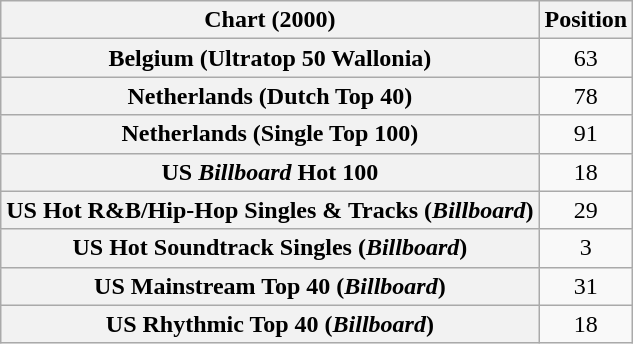<table class="wikitable sortable plainrowheaders" style="text-align:center">
<tr>
<th scope="col">Chart (2000)</th>
<th scope="col">Position</th>
</tr>
<tr>
<th scope="row">Belgium (Ultratop 50 Wallonia)</th>
<td>63</td>
</tr>
<tr>
<th scope="row">Netherlands (Dutch Top 40)</th>
<td>78</td>
</tr>
<tr>
<th scope="row">Netherlands (Single Top 100)</th>
<td>91</td>
</tr>
<tr>
<th scope="row">US <em>Billboard</em> Hot 100</th>
<td>18</td>
</tr>
<tr>
<th scope="row">US Hot R&B/Hip-Hop Singles & Tracks (<em>Billboard</em>)</th>
<td>29</td>
</tr>
<tr>
<th scope="row">US Hot Soundtrack Singles (<em>Billboard</em>)</th>
<td>3</td>
</tr>
<tr>
<th scope="row">US Mainstream Top 40 (<em>Billboard</em>)</th>
<td>31</td>
</tr>
<tr>
<th scope="row">US Rhythmic Top 40 (<em>Billboard</em>)</th>
<td>18</td>
</tr>
</table>
